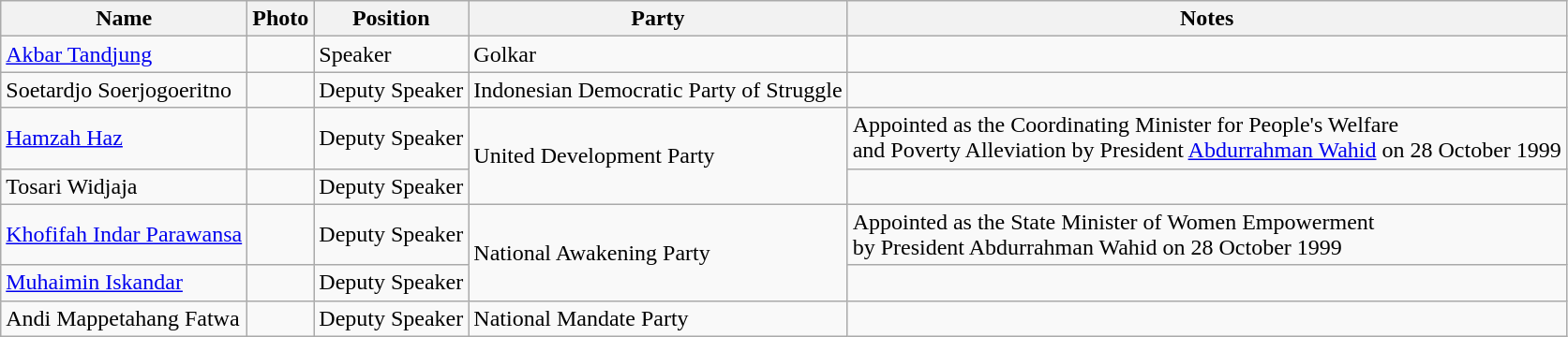<table class="wikitable">
<tr>
<th>Name</th>
<th>Photo</th>
<th>Position</th>
<th>Party</th>
<th>Notes</th>
</tr>
<tr>
<td><a href='#'>Akbar Tandjung</a></td>
<td></td>
<td>Speaker</td>
<td>Golkar</td>
<td></td>
</tr>
<tr>
<td>Soetardjo Soerjogoeritno</td>
<td></td>
<td>Deputy Speaker</td>
<td>Indonesian Democratic Party of Struggle</td>
<td></td>
</tr>
<tr>
<td><a href='#'>Hamzah Haz</a></td>
<td></td>
<td>Deputy Speaker</td>
<td rowspan="2">United Development Party</td>
<td>Appointed as the Coordinating Minister for People's Welfare<br>and Poverty Alleviation by President <a href='#'>Abdurrahman Wahid</a> on 28 October 1999</td>
</tr>
<tr>
<td>Tosari Widjaja</td>
<td></td>
<td>Deputy Speaker</td>
<td></td>
</tr>
<tr>
<td><a href='#'>Khofifah Indar Parawansa</a></td>
<td></td>
<td>Deputy Speaker</td>
<td rowspan="2">National Awakening Party</td>
<td>Appointed as the State Minister of Women Empowerment<br>by President Abdurrahman Wahid on 28 October 1999</td>
</tr>
<tr>
<td><a href='#'>Muhaimin Iskandar</a></td>
<td></td>
<td>Deputy Speaker</td>
<td></td>
</tr>
<tr>
<td>Andi Mappetahang Fatwa</td>
<td></td>
<td>Deputy Speaker</td>
<td>National Mandate Party</td>
<td></td>
</tr>
</table>
